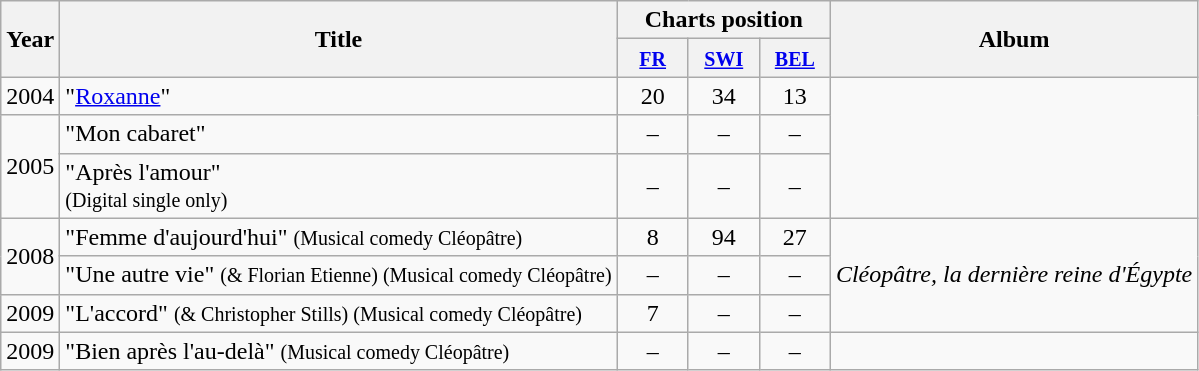<table class="wikitable">
<tr>
<th align="center" rowspan="2">Year</th>
<th align="center" rowspan="2">Title</th>
<th align="center" colspan="3">Charts position</th>
<th align="center" rowspan="2">Album</th>
</tr>
<tr>
<th width="40"><small><a href='#'>FR</a></small></th>
<th width="40"><small><a href='#'>SWI</a></small></th>
<th width="40"><small><a href='#'>BEL</a></small></th>
</tr>
<tr>
<td align="center" rowspan="1">2004</td>
<td>"<a href='#'>Roxanne</a>"</td>
<td align="center">20</td>
<td align="center">34</td>
<td align="center">13</td>
<td align="left" rowspan="3"></td>
</tr>
<tr>
<td align="center" rowspan="2">2005</td>
<td>"Mon cabaret"</td>
<td align="center">–</td>
<td align="center">–</td>
<td align="center">–</td>
</tr>
<tr>
<td>"Après l'amour"<br><small>(Digital single only)</small></td>
<td align="center">–</td>
<td align="center">–</td>
<td align="center">–</td>
</tr>
<tr>
<td align="center" rowspan="2">2008</td>
<td>"Femme d'aujourd'hui" <small>(Musical comedy Cléopâtre)</small></td>
<td align="center">8</td>
<td align="center">94</td>
<td align="center">27</td>
<td align="center" rowspan="3"><em>Cléopâtre, la dernière reine d'Égypte</em></td>
</tr>
<tr>
<td>"Une autre vie" <small>(& Florian Etienne) (Musical comedy Cléopâtre)</small></td>
<td align="center">–</td>
<td align="center">–</td>
<td align="center">–</td>
</tr>
<tr>
<td align="center">2009</td>
<td>"L'accord" <small>(& Christopher Stills) (Musical comedy Cléopâtre)</small></td>
<td align="center">7</td>
<td align="center">–</td>
<td align="center">–</td>
</tr>
<tr>
<td align="center">2009</td>
<td>"Bien après l'au-delà" <small>(Musical comedy Cléopâtre)</small></td>
<td align="center">–</td>
<td align="center">–</td>
<td align="center">–</td>
</tr>
</table>
